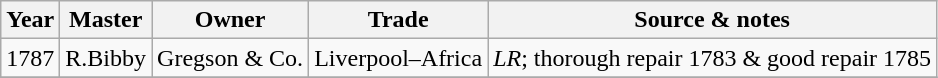<table class=" wikitable">
<tr>
<th>Year</th>
<th>Master</th>
<th>Owner</th>
<th>Trade</th>
<th>Source & notes</th>
</tr>
<tr>
<td>1787</td>
<td>R.Bibby</td>
<td>Gregson & Co.</td>
<td>Liverpool–Africa</td>
<td><em>LR</em>; thorough repair 1783 & good repair 1785</td>
</tr>
<tr>
</tr>
</table>
